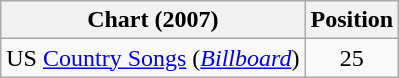<table class="wikitable sortable">
<tr>
<th scope="col">Chart (2007)</th>
<th scope="col">Position</th>
</tr>
<tr>
<td>US <a href='#'>Country Songs</a> (<em><a href='#'>Billboard</a></em>)</td>
<td align="center">25</td>
</tr>
</table>
